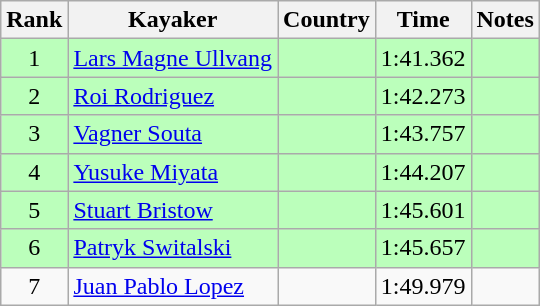<table class="wikitable" style="text-align:center">
<tr>
<th>Rank</th>
<th>Kayaker</th>
<th>Country</th>
<th>Time</th>
<th>Notes</th>
</tr>
<tr bgcolor=bbffbb>
<td>1</td>
<td align="left"><a href='#'>Lars Magne Ullvang</a></td>
<td align="left"></td>
<td>1:41.362</td>
<td></td>
</tr>
<tr bgcolor=bbffbb>
<td>2</td>
<td align="left"><a href='#'>Roi Rodriguez</a></td>
<td align="left"></td>
<td>1:42.273</td>
<td></td>
</tr>
<tr bgcolor=bbffbb>
<td>3</td>
<td align="left"><a href='#'>Vagner Souta</a></td>
<td align="left"></td>
<td>1:43.757</td>
<td></td>
</tr>
<tr bgcolor=bbffbb>
<td>4</td>
<td align="left"><a href='#'>Yusuke Miyata</a></td>
<td align="left"></td>
<td>1:44.207</td>
<td></td>
</tr>
<tr bgcolor=bbffbb>
<td>5</td>
<td align="left"><a href='#'>Stuart Bristow</a></td>
<td align="left"></td>
<td>1:45.601</td>
<td></td>
</tr>
<tr bgcolor=bbffbb>
<td>6</td>
<td align="left"><a href='#'>Patryk Switalski</a></td>
<td align="left"></td>
<td>1:45.657</td>
<td></td>
</tr>
<tr>
<td>7</td>
<td align="left"><a href='#'>Juan Pablo Lopez</a></td>
<td align="left"></td>
<td>1:49.979</td>
<td></td>
</tr>
</table>
